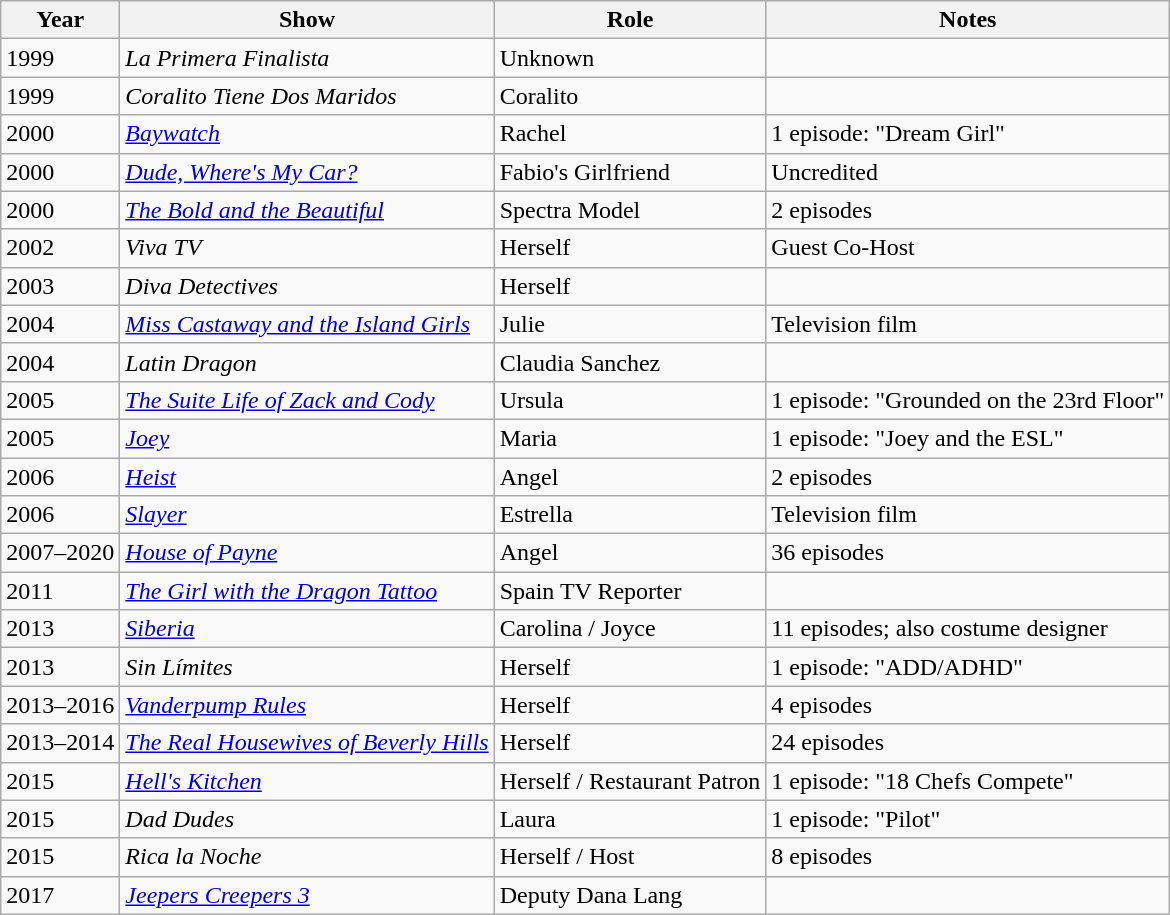<table class="wikitable">
<tr>
<th>Year</th>
<th>Show</th>
<th>Role</th>
<th>Notes</th>
</tr>
<tr>
<td>1999</td>
<td><em>La Primera Finalista</em></td>
<td>Unknown</td>
<td></td>
</tr>
<tr>
<td>1999</td>
<td><em>Coralito Tiene Dos Maridos</em></td>
<td>Coralito</td>
<td></td>
</tr>
<tr>
<td>2000</td>
<td><em><a href='#'>Baywatch</a></em></td>
<td>Rachel</td>
<td>1 episode: "Dream Girl"</td>
</tr>
<tr>
<td>2000</td>
<td><em><a href='#'>Dude, Where's My Car?</a></em></td>
<td>Fabio's Girlfriend</td>
<td>Uncredited</td>
</tr>
<tr>
<td>2000</td>
<td><em><a href='#'>The Bold and the Beautiful</a></em></td>
<td>Spectra Model</td>
<td>2 episodes</td>
</tr>
<tr>
<td>2002</td>
<td><em>Viva TV</em></td>
<td>Herself</td>
<td>Guest Co-Host</td>
</tr>
<tr>
<td>2003</td>
<td><em>Diva Detectives</em></td>
<td>Herself</td>
<td></td>
</tr>
<tr>
<td>2004</td>
<td><em><a href='#'>Miss Castaway and the Island Girls</a></em></td>
<td>Julie</td>
<td>Television film</td>
</tr>
<tr>
<td>2004</td>
<td><em>Latin Dragon</em></td>
<td>Claudia Sanchez</td>
<td></td>
</tr>
<tr>
<td>2005</td>
<td><em><a href='#'>The Suite Life of Zack and Cody</a></em></td>
<td>Ursula</td>
<td>1 episode: "Grounded on the 23rd Floor"</td>
</tr>
<tr>
<td>2005</td>
<td><em><a href='#'>Joey</a></em></td>
<td>Maria</td>
<td>1 episode: "Joey and the ESL"</td>
</tr>
<tr>
<td>2006</td>
<td><em><a href='#'>Heist</a></em></td>
<td>Angel</td>
<td>2 episodes</td>
</tr>
<tr>
<td>2006</td>
<td><em><a href='#'>Slayer</a></em></td>
<td>Estrella</td>
<td>Television film</td>
</tr>
<tr>
<td>2007–2020</td>
<td><em><a href='#'>House of Payne</a></em></td>
<td>Angel</td>
<td>36 episodes</td>
</tr>
<tr>
<td>2011</td>
<td><em><a href='#'>The Girl with the Dragon Tattoo</a></em></td>
<td>Spain TV Reporter</td>
<td></td>
</tr>
<tr>
<td>2013</td>
<td><em><a href='#'>Siberia</a></em></td>
<td>Carolina / Joyce</td>
<td>11 episodes; also costume designer</td>
</tr>
<tr>
<td>2013</td>
<td><em>Sin Límites</em></td>
<td>Herself</td>
<td>1 episode: "ADD/ADHD"</td>
</tr>
<tr>
<td>2013–2016</td>
<td><em><a href='#'>Vanderpump Rules</a></em></td>
<td>Herself</td>
<td>4 episodes</td>
</tr>
<tr>
<td>2013–2014</td>
<td><em><a href='#'>The Real Housewives of Beverly Hills</a></em></td>
<td>Herself</td>
<td>24 episodes</td>
</tr>
<tr>
<td>2015</td>
<td><em><a href='#'>Hell's Kitchen</a></em></td>
<td>Herself / Restaurant Patron</td>
<td>1 episode: "18 Chefs Compete"</td>
</tr>
<tr>
<td>2015</td>
<td><em>Dad Dudes</em></td>
<td>Laura</td>
<td>1 episode: "Pilot"</td>
</tr>
<tr>
<td>2015</td>
<td><em>Rica la Noche</em></td>
<td>Herself / Host</td>
<td>8 episodes</td>
</tr>
<tr>
<td>2017</td>
<td><em><a href='#'>Jeepers Creepers 3</a></em></td>
<td>Deputy Dana Lang</td>
<td></td>
</tr>
</table>
